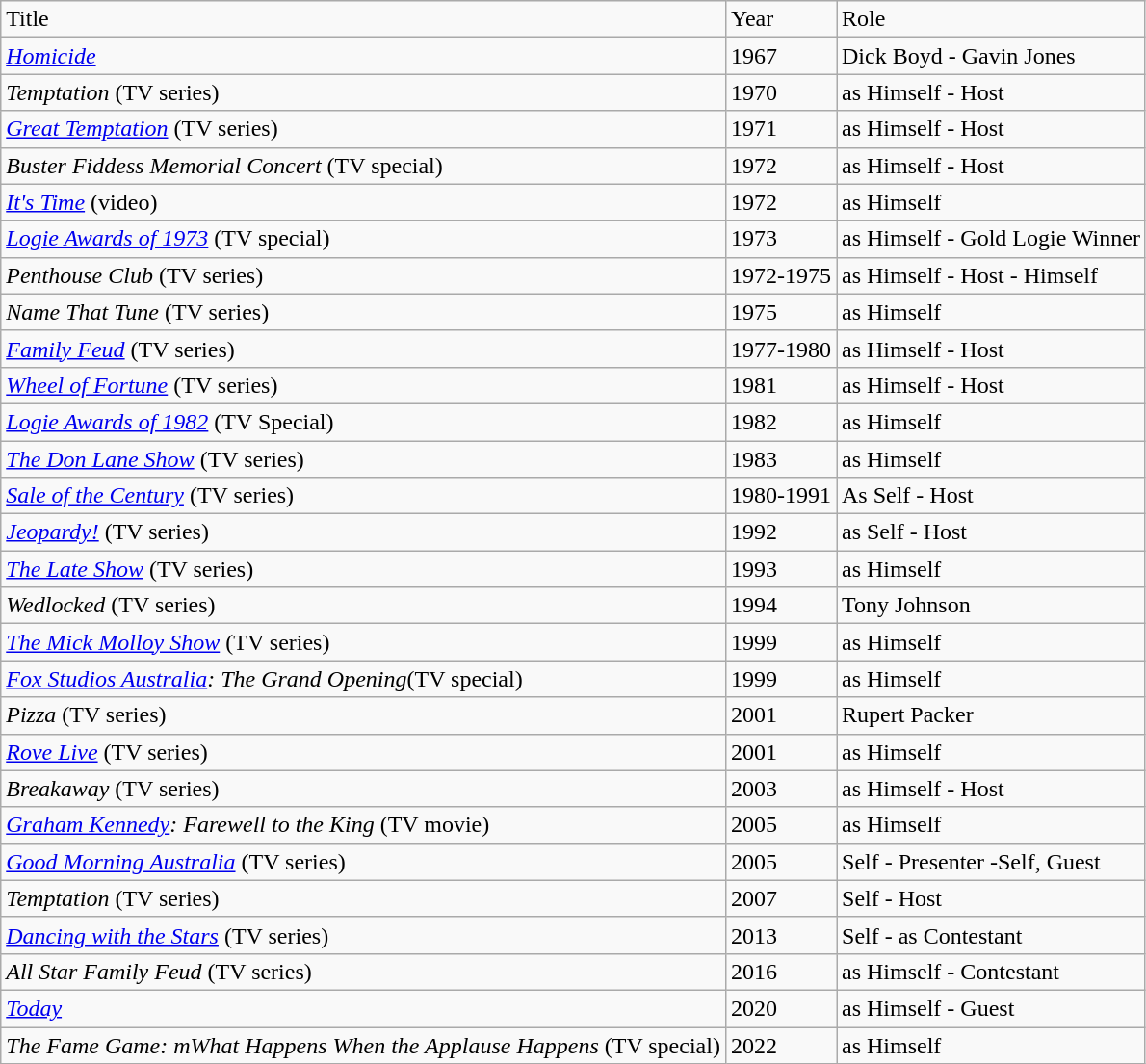<table class="wikitable">
<tr>
<td>Title</td>
<td>Year</td>
<td>Role</td>
</tr>
<tr>
<td><em><a href='#'>Homicide</a></em></td>
<td>1967</td>
<td>Dick Boyd - Gavin Jones</td>
</tr>
<tr>
<td><em>Temptation</em> (TV series)</td>
<td>1970</td>
<td>as Himself - Host</td>
</tr>
<tr>
<td><em><a href='#'>Great Temptation</a></em> (TV series)</td>
<td>1971</td>
<td>as Himself - Host</td>
</tr>
<tr>
<td><em>Buster Fiddess Memorial Concert</em> (TV special)</td>
<td>1972</td>
<td>as Himself - Host</td>
</tr>
<tr>
<td><em><a href='#'>It's Time</a></em> (video)</td>
<td>1972</td>
<td>as Himself</td>
</tr>
<tr>
<td><em><a href='#'>Logie Awards of 1973</a></em>  (TV special)</td>
<td>1973</td>
<td>as Himself - Gold Logie Winner</td>
</tr>
<tr>
<td><em>Penthouse Club</em> (TV series)</td>
<td>1972-1975</td>
<td>as Himself - Host  - Himself</td>
</tr>
<tr>
<td><em>Name That Tune</em> (TV series)</td>
<td>1975</td>
<td>as Himself</td>
</tr>
<tr>
<td><em><a href='#'>Family Feud</a></em> (TV series)</td>
<td>1977-1980</td>
<td>as Himself - Host</td>
</tr>
<tr>
<td><em><a href='#'>Wheel of Fortune</a></em> (TV series)</td>
<td>1981</td>
<td>as Himself -  Host</td>
</tr>
<tr>
<td><em><a href='#'>Logie Awards of 1982</a></em> (TV Special)</td>
<td>1982</td>
<td>as Himself</td>
</tr>
<tr>
<td><em><a href='#'>The Don Lane Show</a></em> (TV series)</td>
<td>1983</td>
<td>as Himself</td>
</tr>
<tr>
<td><em><a href='#'>Sale of the Century</a></em> (TV series)</td>
<td>1980-1991</td>
<td>As Self - Host</td>
</tr>
<tr>
<td><em><a href='#'>Jeopardy!</a></em> (TV series)</td>
<td>1992</td>
<td>as Self - Host</td>
</tr>
<tr>
<td><em><a href='#'>The Late Show</a></em> (TV series)</td>
<td>1993</td>
<td>as Himself</td>
</tr>
<tr>
<td><em>Wedlocked</em> (TV series)</td>
<td>1994</td>
<td>Tony Johnson</td>
</tr>
<tr>
<td><em><a href='#'>The Mick Molloy Show</a></em> (TV series)</td>
<td>1999</td>
<td>as Himself</td>
</tr>
<tr>
<td><em><a href='#'>Fox Studios Australia</a>: The Grand Opening</em>(TV special)</td>
<td>1999</td>
<td>as Himself</td>
</tr>
<tr>
<td><em>Pizza</em> (TV series)</td>
<td>2001</td>
<td>Rupert Packer</td>
</tr>
<tr>
<td><em><a href='#'>Rove Live</a></em> (TV series)</td>
<td>2001</td>
<td>as Himself</td>
</tr>
<tr>
<td><em>Breakaway</em> (TV series)</td>
<td>2003</td>
<td>as Himself - Host</td>
</tr>
<tr>
<td><em><a href='#'>Graham Kennedy</a>: Farewell to the King</em> (TV movie)</td>
<td>2005</td>
<td>as Himself</td>
</tr>
<tr>
<td><em><a href='#'>Good Morning Australia</a></em> (TV series)</td>
<td>2005</td>
<td>Self - Presenter -Self, Guest</td>
</tr>
<tr>
<td><em>Temptation</em> (TV series)</td>
<td>2007</td>
<td>Self - Host</td>
</tr>
<tr>
<td><em><a href='#'>Dancing with the Stars</a></em> (TV series)</td>
<td>2013</td>
<td>Self - as Contestant</td>
</tr>
<tr>
<td><em>All Star Family Feud</em> (TV series)</td>
<td>2016</td>
<td>as Himself - Contestant</td>
</tr>
<tr>
<td><em><a href='#'>Today</a></em></td>
<td>2020</td>
<td>as Himself - Guest</td>
</tr>
<tr>
<td><em>The Fame Game: mWhat Happens When the Applause Happens</em> (TV special)</td>
<td>2022</td>
<td>as Himself</td>
</tr>
</table>
